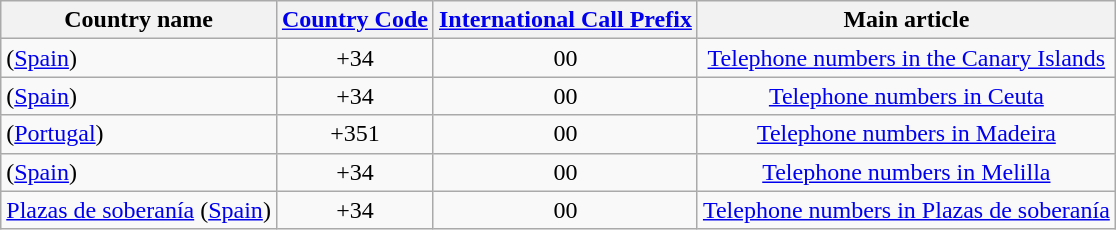<table class=wikitable>
<tr>
<th>Country name</th>
<th><a href='#'>Country Code</a></th>
<th><a href='#'>International Call Prefix</a></th>
<th>Main article</th>
</tr>
<tr align=center>
<td align=left> (<a href='#'>Spain</a>)</td>
<td>+34</td>
<td>00</td>
<td><a href='#'>Telephone numbers in the Canary Islands</a></td>
</tr>
<tr align=center>
<td align=left> (<a href='#'>Spain</a>)</td>
<td>+34</td>
<td>00</td>
<td><a href='#'>Telephone numbers in Ceuta</a></td>
</tr>
<tr align=center>
<td align=left> (<a href='#'>Portugal</a>)</td>
<td>+351</td>
<td>00</td>
<td><a href='#'>Telephone numbers in Madeira</a></td>
</tr>
<tr align=center>
<td align=left> (<a href='#'>Spain</a>)</td>
<td>+34</td>
<td>00</td>
<td><a href='#'>Telephone numbers in Melilla</a></td>
</tr>
<tr align=center>
<td align=left> <a href='#'>Plazas de soberanía</a> (<a href='#'>Spain</a>)</td>
<td>+34</td>
<td>00</td>
<td><a href='#'>Telephone numbers in Plazas de soberanía</a></td>
</tr>
</table>
